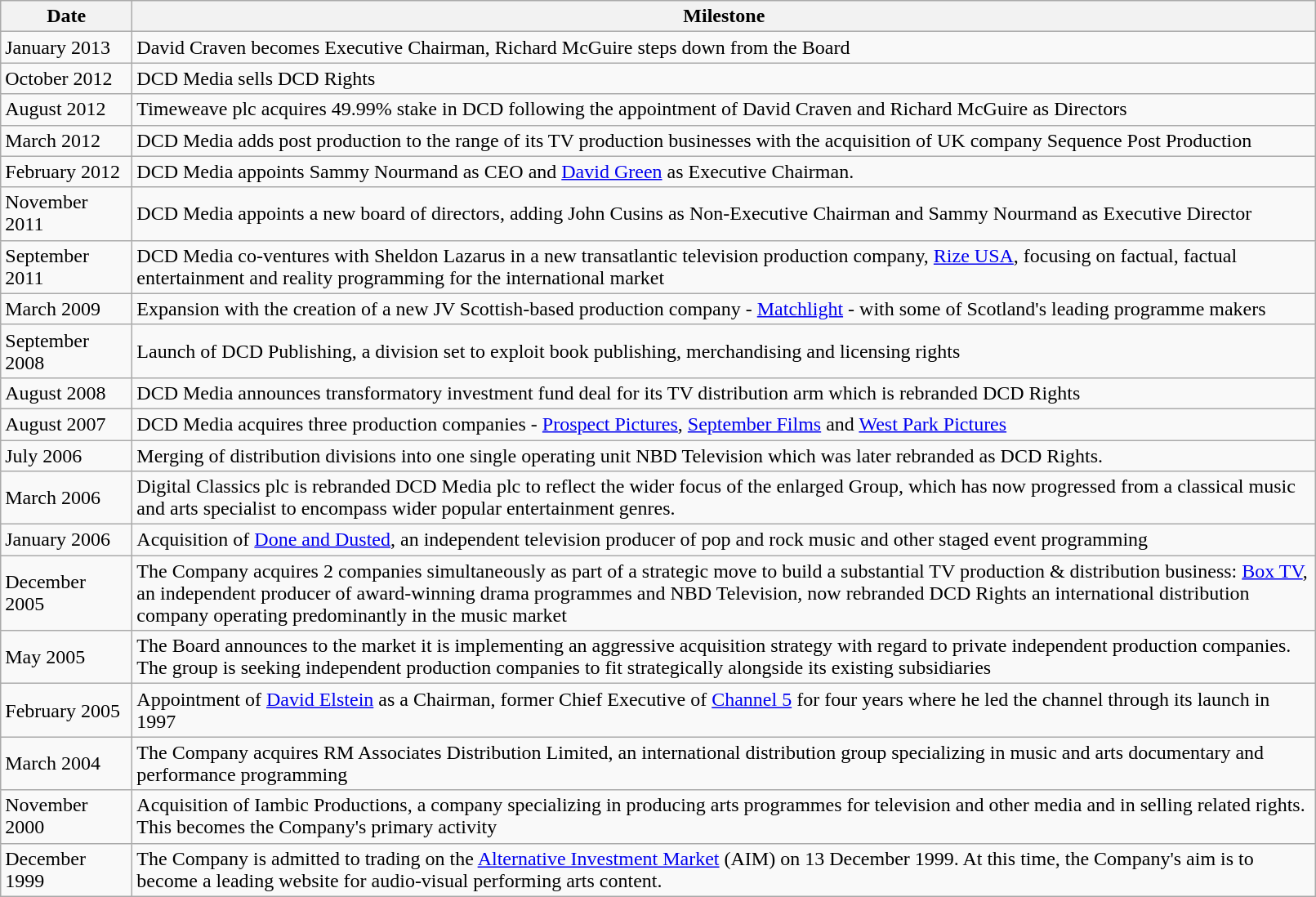<table class="wikitable" width="85%">
<tr>
<th width="100px">Date</th>
<th>Milestone</th>
</tr>
<tr>
<td>January 2013</td>
<td>David Craven becomes Executive Chairman, Richard McGuire steps down from the Board</td>
</tr>
<tr>
<td>October 2012</td>
<td>DCD Media sells DCD Rights</td>
</tr>
<tr>
<td>August 2012</td>
<td>Timeweave plc acquires 49.99% stake in DCD following the appointment of David Craven and Richard McGuire as Directors</td>
</tr>
<tr>
<td>March 2012</td>
<td>DCD Media adds post production to the range of its TV production businesses with the acquisition of UK company Sequence Post Production</td>
</tr>
<tr>
<td>February 2012</td>
<td>DCD Media appoints Sammy Nourmand as CEO and <a href='#'>David Green</a> as Executive Chairman.</td>
</tr>
<tr>
<td>November 2011</td>
<td>DCD Media appoints a new board of directors, adding John Cusins as Non-Executive Chairman and Sammy Nourmand as Executive Director</td>
</tr>
<tr>
<td>September 2011</td>
<td>DCD Media co-ventures with Sheldon Lazarus in a new transatlantic television production company, <a href='#'>Rize USA</a>, focusing on factual, factual entertainment and reality programming for the international market</td>
</tr>
<tr>
<td>March 2009</td>
<td>Expansion with the creation of a new JV Scottish-based production company - <a href='#'>Matchlight</a> - with some of Scotland's leading programme makers</td>
</tr>
<tr>
<td>September 2008</td>
<td>Launch of DCD Publishing, a division set to exploit book publishing, merchandising and licensing rights</td>
</tr>
<tr>
<td>August 2008</td>
<td>DCD Media announces transformatory investment fund deal for its TV distribution arm which is rebranded DCD Rights</td>
</tr>
<tr>
<td>August 2007</td>
<td>DCD Media acquires three production companies - <a href='#'>Prospect Pictures</a>, <a href='#'>September Films</a> and <a href='#'>West Park Pictures</a></td>
</tr>
<tr>
<td>July 2006</td>
<td>Merging of distribution divisions into one single operating unit NBD Television which was later rebranded as DCD Rights.</td>
</tr>
<tr>
<td>March 2006</td>
<td>Digital Classics plc is rebranded DCD Media plc to reflect the wider focus of the enlarged Group, which has now progressed from a classical music and arts specialist to encompass wider popular entertainment genres.</td>
</tr>
<tr>
<td>January 2006</td>
<td>Acquisition of <a href='#'>Done and Dusted</a>, an independent television producer of pop and rock music and other staged event programming</td>
</tr>
<tr>
<td>December 2005</td>
<td>The Company acquires 2 companies simultaneously as part of a strategic move to build a substantial TV production & distribution business: <a href='#'>Box TV</a>, an independent producer of award-winning drama programmes and NBD Television, now rebranded DCD Rights an international distribution company operating predominantly in the music market</td>
</tr>
<tr>
<td>May 2005</td>
<td>The Board announces to the market it is implementing an aggressive acquisition strategy with regard to private independent production companies. The group is seeking independent production companies to fit strategically alongside its existing subsidiaries</td>
</tr>
<tr>
<td>February 2005</td>
<td>Appointment of <a href='#'>David Elstein</a> as a Chairman, former Chief Executive of <a href='#'>Channel 5</a> for four years where he led the channel through its launch in 1997</td>
</tr>
<tr>
<td>March 2004</td>
<td>The Company acquires RM Associates Distribution Limited, an international distribution group specializing in music and arts documentary and performance programming</td>
</tr>
<tr>
<td>November 2000</td>
<td>Acquisition of Iambic Productions, a company specializing in producing arts programmes for television and other media and in selling related rights. This becomes the Company's primary activity</td>
</tr>
<tr>
<td>December 1999</td>
<td>The Company is admitted to trading on the <a href='#'>Alternative Investment Market</a> (AIM) on 13 December 1999. At this time, the Company's aim is to become a leading website for audio-visual performing arts content.</td>
</tr>
</table>
